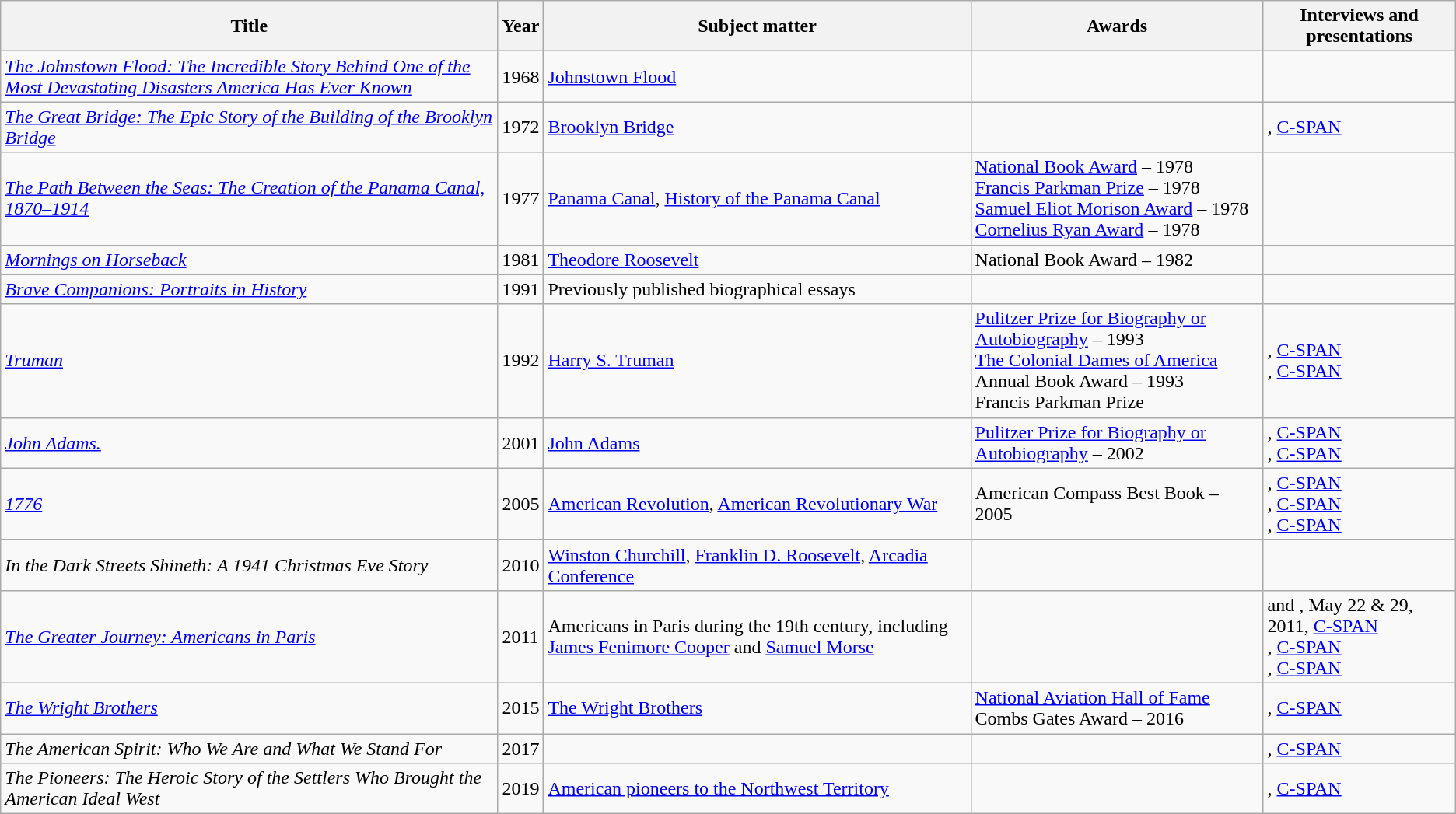<table class="wikitable">
<tr>
<th>Title</th>
<th>Year</th>
<th>Subject matter</th>
<th>Awards</th>
<th>Interviews and presentations</th>
</tr>
<tr>
<td><em><a href='#'>The Johnstown Flood: The Incredible Story Behind One of the Most Devastating Disasters America Has Ever Known</a></em></td>
<td>1968</td>
<td><a href='#'>Johnstown Flood</a></td>
<td></td>
<td></td>
</tr>
<tr>
<td><em><a href='#'>The Great Bridge: The Epic Story of the Building of the Brooklyn Bridge</a></em></td>
<td>1972</td>
<td><a href='#'>Brooklyn Bridge</a></td>
<td></td>
<td>, <a href='#'>C-SPAN</a></td>
</tr>
<tr>
<td><em><a href='#'>The Path Between the Seas: The Creation of the Panama Canal, 1870–1914</a></em></td>
<td>1977</td>
<td><a href='#'>Panama Canal</a>, <a href='#'>History of the Panama Canal</a></td>
<td><a href='#'>National Book Award</a> – 1978<br><a href='#'>Francis Parkman Prize</a> – 1978<br><a href='#'>Samuel Eliot Morison Award</a> – 1978<br><a href='#'>Cornelius Ryan Award</a> – 1978</td>
<td></td>
</tr>
<tr>
<td><em><a href='#'>Mornings on Horseback</a></em></td>
<td>1981</td>
<td><a href='#'>Theodore Roosevelt</a></td>
<td>National Book Award – 1982</td>
<td></td>
</tr>
<tr>
<td><em><a href='#'>Brave Companions: Portraits in History</a></em></td>
<td>1991</td>
<td>Previously published biographical essays</td>
<td></td>
<td></td>
</tr>
<tr>
<td><em><a href='#'>Truman</a></em></td>
<td>1992</td>
<td><a href='#'>Harry S. Truman</a></td>
<td><a href='#'>Pulitzer Prize for Biography or Autobiography</a> – 1993 <br><a href='#'>The Colonial Dames of America</a> Annual Book Award – 1993<br>Francis Parkman Prize</td>
<td>, <a href='#'>C-SPAN</a><br>, <a href='#'>C-SPAN</a></td>
</tr>
<tr>
<td><em><a href='#'>John Adams.</a></em></td>
<td>2001</td>
<td><a href='#'>John Adams</a></td>
<td><a href='#'>Pulitzer Prize for Biography or Autobiography</a> – 2002</td>
<td>, <a href='#'>C-SPAN</a><br>, <a href='#'>C-SPAN</a></td>
</tr>
<tr>
<td><em><a href='#'>1776</a></em></td>
<td>2005</td>
<td><a href='#'>American Revolution</a>, <a href='#'>American Revolutionary War</a></td>
<td>American Compass Best Book – 2005</td>
<td>, <a href='#'>C-SPAN</a><br>, <a href='#'>C-SPAN</a><br>, <a href='#'>C-SPAN</a><br></td>
</tr>
<tr>
<td><em>In the Dark Streets Shineth: A 1941 Christmas Eve Story</em></td>
<td>2010</td>
<td><a href='#'>Winston Churchill</a>, <a href='#'>Franklin D. Roosevelt</a>, <a href='#'>Arcadia Conference</a></td>
<td></td>
<td></td>
</tr>
<tr>
<td><em><a href='#'>The Greater Journey: Americans in Paris</a></em></td>
<td>2011</td>
<td>Americans in Paris during the 19th century, including <a href='#'>James Fenimore Cooper</a> and <a href='#'>Samuel Morse</a></td>
<td></td>
<td> and , May 22 & 29, 2011, <a href='#'>C-SPAN</a><br>, <a href='#'>C-SPAN</a><br>, <a href='#'>C-SPAN</a></td>
</tr>
<tr>
<td><em><a href='#'>The Wright Brothers</a></em></td>
<td>2015</td>
<td><a href='#'>The Wright Brothers</a></td>
<td><a href='#'>National Aviation Hall of Fame</a> Combs Gates Award – 2016</td>
<td>, <a href='#'>C-SPAN</a></td>
</tr>
<tr>
<td><em>The American Spirit: Who We Are and What We Stand For</em></td>
<td>2017</td>
<td></td>
<td></td>
<td>, <a href='#'>C-SPAN</a></td>
</tr>
<tr>
<td><em>The Pioneers: The Heroic Story of the Settlers Who Brought the American Ideal West</em></td>
<td>2019</td>
<td><a href='#'>American pioneers to the Northwest Territory</a></td>
<td></td>
<td>, <a href='#'>C-SPAN</a></td>
</tr>
</table>
